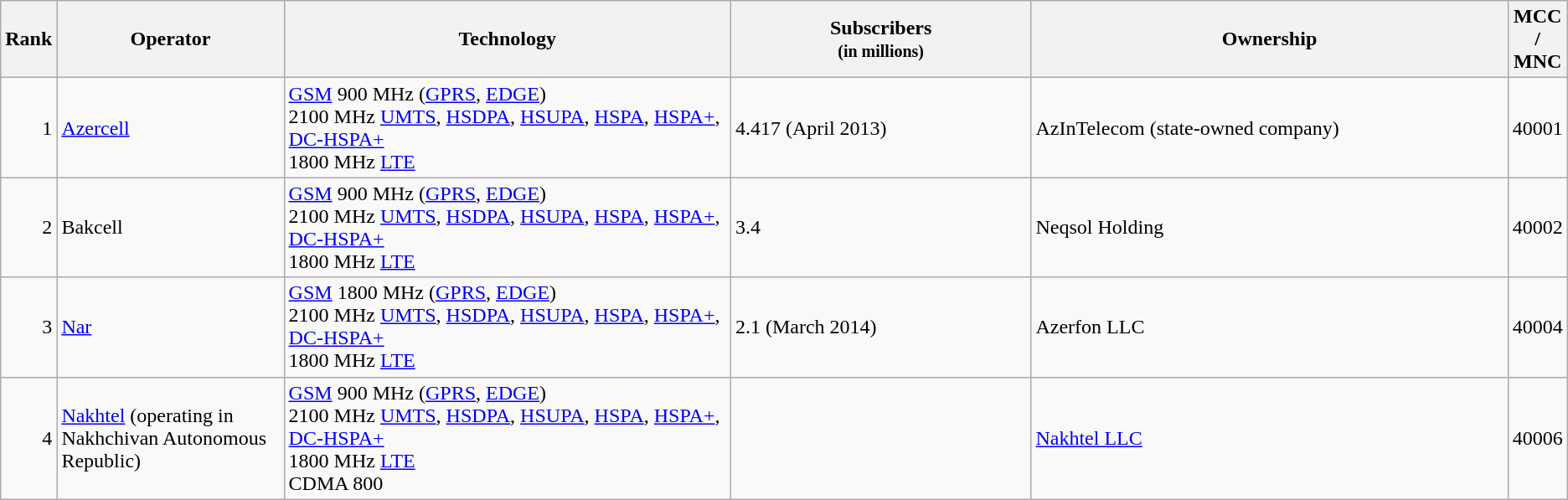<table class="wikitable">
<tr>
<th style="width:3%;">Rank</th>
<th style="width:15%;">Operator</th>
<th style="width:30%;">Technology</th>
<th style="width:20%;">Subscribers<br><small>(in millions)</small></th>
<th style="width:32%;">Ownership</th>
<th>MCC / MNC</th>
</tr>
<tr>
<td align=right>1</td>
<td><a href='#'>Azercell</a></td>
<td><a href='#'>GSM</a> 900 MHz (<a href='#'>GPRS</a>, <a href='#'>EDGE</a>)<br> 2100 MHz <a href='#'>UMTS</a>, <a href='#'>HSDPA</a>, <a href='#'>HSUPA</a>, <a href='#'>HSPA</a>, <a href='#'>HSPA+</a>, <a href='#'>DC-HSPA+</a> <br>1800 MHz <a href='#'>LTE</a></td>
<td>4.417 (April 2013)</td>
<td>AzInTelecom (state-owned company)</td>
<td>40001</td>
</tr>
<tr>
<td align=right>2</td>
<td>Bakcell</td>
<td><a href='#'>GSM</a> 900 MHz (<a href='#'>GPRS</a>, <a href='#'>EDGE</a>) <br> 2100 MHz <a href='#'>UMTS</a>, <a href='#'>HSDPA</a>, <a href='#'>HSUPA</a>, <a href='#'>HSPA</a>, <a href='#'>HSPA+</a>, <a href='#'>DC-HSPA+</a> <br>1800 MHz <a href='#'>LTE</a></td>
<td>3.4</td>
<td>Neqsol Holding</td>
<td>40002</td>
</tr>
<tr>
<td align=right>3</td>
<td><a href='#'>Nar</a></td>
<td><a href='#'>GSM</a> 1800 MHz (<a href='#'>GPRS</a>, <a href='#'>EDGE</a>) <br>2100 MHz <a href='#'>UMTS</a>, <a href='#'>HSDPA</a>, <a href='#'>HSUPA</a>, <a href='#'>HSPA</a>, <a href='#'>HSPA+</a>, <a href='#'>DC-HSPA+</a> <br>1800 MHz <a href='#'>LTE</a></td>
<td>2.1 (March 2014)</td>
<td>Azerfon LLC</td>
<td>40004</td>
</tr>
<tr>
<td align=right>4</td>
<td><a href='#'>Nakhtel</a> (operating in Nakhchivan Autonomous Republic)</td>
<td><a href='#'>GSM</a> 900 MHz (<a href='#'>GPRS</a>, <a href='#'>EDGE</a>)<br>2100 MHz <a href='#'>UMTS</a>, <a href='#'>HSDPA</a>, <a href='#'>HSUPA</a>, <a href='#'>HSPA</a>, <a href='#'>HSPA+</a>, <a href='#'>DC-HSPA+</a> <br>1800 MHz <a href='#'>LTE</a> <br>CDMA 800</td>
<td> </td>
<td><a href='#'>Nakhtel LLC</a></td>
<td>40006</td>
</tr>
</table>
